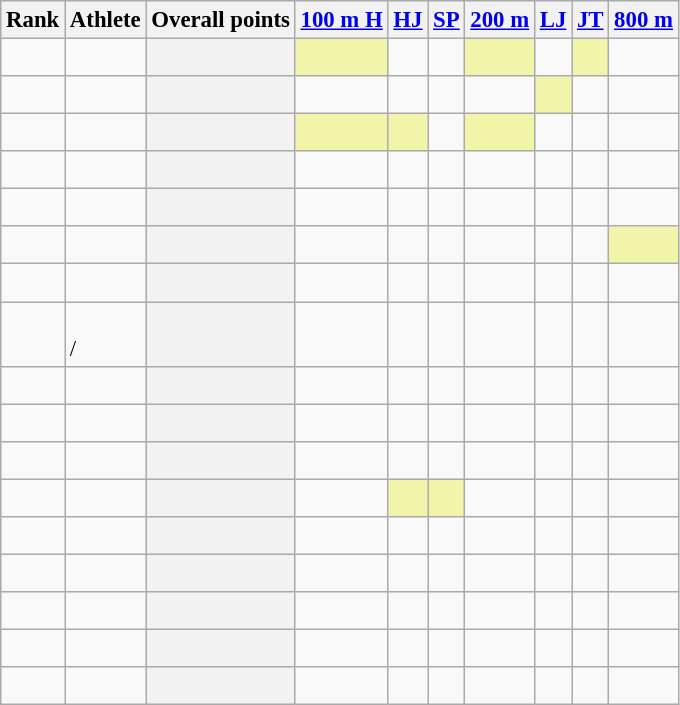<table class="wikitable sortable" style="font-size:95%;">
<tr>
<th>Rank</th>
<th>Athlete</th>
<th>Overall points</th>
<th><a href='#'>100 m H</a></th>
<th><a href='#'>HJ</a></th>
<th><a href='#'>SP</a></th>
<th><a href='#'>200 m</a></th>
<th><a href='#'>LJ</a></th>
<th><a href='#'>JT</a></th>
<th><a href='#'>800 m</a></th>
</tr>
<tr>
<td align=center></td>
<td align=left> <br></td>
<th></th>
<td bgcolor=#F2F5A9></td>
<td></td>
<td></td>
<td bgcolor=#F2F5A9></td>
<td></td>
<td bgcolor=#F2F5A9></td>
<td></td>
</tr>
<tr>
<td align=center></td>
<td align=left> <br></td>
<th></th>
<td></td>
<td></td>
<td></td>
<td></td>
<td bgcolor=#F2F5A9></td>
<td></td>
<td></td>
</tr>
<tr>
<td align=center></td>
<td align=left> <br></td>
<th></th>
<td bgcolor=#F2F5A9></td>
<td bgcolor=#F2F5A9></td>
<td></td>
<td bgcolor=#F2F5A9></td>
<td></td>
<td></td>
<td></td>
</tr>
<tr>
<td align=center></td>
<td align=left> <br></td>
<th></th>
<td></td>
<td></td>
<td></td>
<td></td>
<td></td>
<td></td>
<td></td>
</tr>
<tr>
<td align=center></td>
<td align=left> <br></td>
<th></th>
<td></td>
<td></td>
<td></td>
<td></td>
<td></td>
<td></td>
<td></td>
</tr>
<tr>
<td align=center></td>
<td align=left> <br></td>
<th></th>
<td></td>
<td></td>
<td></td>
<td></td>
<td></td>
<td></td>
<td bgcolor=#F2F5A9></td>
</tr>
<tr>
<td align=center></td>
<td align=left> <br></td>
<th></th>
<td></td>
<td></td>
<td></td>
<td></td>
<td></td>
<td></td>
<td></td>
</tr>
<tr>
<td align=center></td>
<td align=left> <br>/</td>
<th></th>
<td></td>
<td></td>
<td></td>
<td></td>
<td></td>
<td></td>
<td></td>
</tr>
<tr>
<td align=center></td>
<td align=left> <br></td>
<th></th>
<td></td>
<td></td>
<td></td>
<td></td>
<td></td>
<td></td>
<td></td>
</tr>
<tr>
<td align=center></td>
<td align=left> <br></td>
<th></th>
<td></td>
<td></td>
<td></td>
<td></td>
<td></td>
<td></td>
<td></td>
</tr>
<tr>
<td align=center></td>
<td align=left> <br></td>
<th></th>
<td></td>
<td></td>
<td></td>
<td></td>
<td></td>
<td></td>
<td></td>
</tr>
<tr>
<td align=center></td>
<td align=left> <br></td>
<th></th>
<td></td>
<td bgcolor=#F2F5A9></td>
<td bgcolor=#F2F5A9></td>
<td></td>
<td></td>
<td></td>
<td></td>
</tr>
<tr>
<td align=center></td>
<td align=left> <br></td>
<th></th>
<td></td>
<td></td>
<td></td>
<td></td>
<td></td>
<td></td>
<td></td>
</tr>
<tr>
<td align=center></td>
<td align=left> <br></td>
<th></th>
<td></td>
<td></td>
<td></td>
<td></td>
<td></td>
<td></td>
<td></td>
</tr>
<tr>
<td align=center></td>
<td align=left> <br></td>
<th></th>
<td></td>
<td></td>
<td></td>
<td></td>
<td></td>
<td></td>
<td></td>
</tr>
<tr>
<td align=center></td>
<td align=left> <br></td>
<th></th>
<td></td>
<td></td>
<td></td>
<td></td>
<td></td>
<td></td>
<td></td>
</tr>
<tr>
<td align=center></td>
<td align=left> <br></td>
<th></th>
<td></td>
<td></td>
<td></td>
<td></td>
<td></td>
<td></td>
<td></td>
</tr>
</table>
